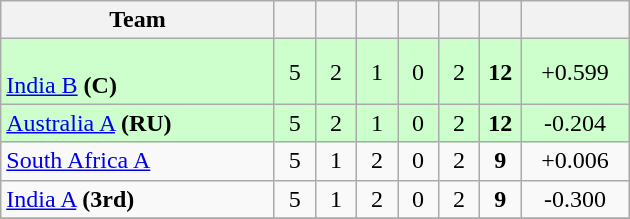<table class="wikitable" style="text-align:center">
<tr>
<th style="width:175px;">Team</th>
<th style="width:20px;"></th>
<th style="width:20px;"></th>
<th style="width:20px;"></th>
<th style="width:20px;"></th>
<th style="width:20px;"></th>
<th style="width:20px;"></th>
<th style="width:65px;"></th>
</tr>
<tr style="background:#cfc;">
<td style="text-align:left"><br> <a href='#'>India B</a> <strong>(C)</strong></td>
<td>5</td>
<td>2</td>
<td>1</td>
<td>0</td>
<td>2</td>
<td><strong>12</strong></td>
<td>+0.599</td>
</tr>
<tr style="background:#cfc;">
<td style="text-align:left"> <a href='#'>Australia A</a> <strong>(RU)</strong></td>
<td>5</td>
<td>2</td>
<td>1</td>
<td>0</td>
<td>2</td>
<td><strong>12</strong></td>
<td>-0.204</td>
</tr>
<tr>
<td style="text-align:left"> <a href='#'>South Africa A</a></td>
<td>5</td>
<td>1</td>
<td>2</td>
<td>0</td>
<td>2</td>
<td><strong>9</strong></td>
<td>+0.006</td>
</tr>
<tr>
<td style="text-align:left"> <a href='#'>India A</a> <strong>(3rd)</strong></td>
<td>5</td>
<td>1</td>
<td>2</td>
<td>0</td>
<td>2</td>
<td><strong>9</strong></td>
<td>-0.300</td>
</tr>
<tr>
</tr>
</table>
